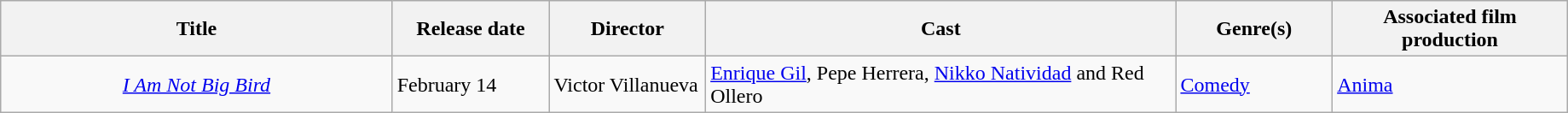<table class="wikitable" style="width:97%;" "toccolours sortable">
<tr>
<th style="width:25%;">Title</th>
<th style="width:10%;">Release date</th>
<th style="width:10%;">Director</th>
<th style="width:30%;">Cast</th>
<th style="width:10%;">Genre(s)</th>
<th style="width:15%;">Associated film production</th>
</tr>
<tr>
<td style="text-align:center;"><em><a href='#'>I Am Not Big Bird</a></em></td>
<td>February 14</td>
<td>Victor Villanueva</td>
<td><a href='#'>Enrique Gil</a>, Pepe Herrera, <a href='#'>Nikko Natividad</a> and Red Ollero</td>
<td><a href='#'>Comedy</a></td>
<td><a href='#'>Anima</a></td>
</tr>
</table>
